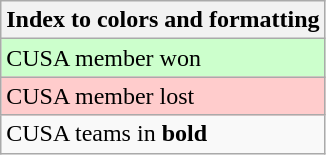<table class="wikitable">
<tr>
<th>Index to colors and formatting</th>
</tr>
<tr style="background:#cfc;">
<td>CUSA member won</td>
</tr>
<tr style="background:#fcc;">
<td>CUSA member lost</td>
</tr>
<tr>
<td>CUSA teams in <strong>bold</strong></td>
</tr>
</table>
